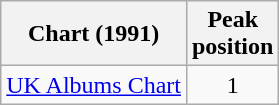<table class="wikitable">
<tr>
<th>Chart (1991)</th>
<th>Peak<br>position</th>
</tr>
<tr>
<td><a href='#'>UK Albums Chart</a></td>
<td align=center>1</td>
</tr>
</table>
